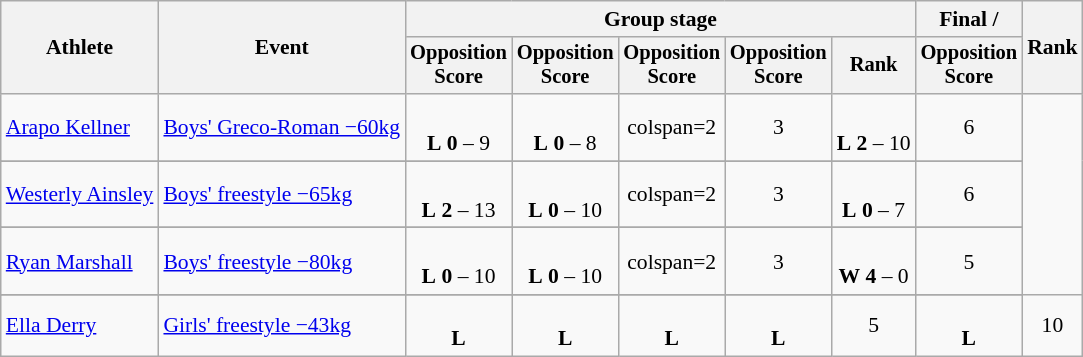<table class="wikitable" style="font-size:90%">
<tr>
<th rowspan=2>Athlete</th>
<th rowspan=2>Event</th>
<th colspan=5>Group stage</th>
<th>Final / </th>
<th rowspan=2>Rank</th>
</tr>
<tr style="font-size:95%">
<th>Opposition<br>Score</th>
<th>Opposition<br>Score</th>
<th>Opposition<br>Score</th>
<th>Opposition<br>Score</th>
<th>Rank</th>
<th>Opposition<br>Score</th>
</tr>
<tr align=center>
<td align=left><a href='#'>Arapo Kellner</a></td>
<td align=left><a href='#'>Boys' Greco-Roman −60kg</a></td>
<td><br><strong>L</strong> <strong>0</strong> – 9 <sup></sup></td>
<td><br><strong>L</strong> <strong>0</strong> – 8 <sup></sup></td>
<td>colspan=2 </td>
<td>3 </td>
<td><br><strong>L</strong> <strong>2</strong> – 10 <sup></sup></td>
<td>6</td>
</tr>
<tr>
</tr>
<tr align=center>
<td align=left><a href='#'>Westerly Ainsley</a></td>
<td align=left><a href='#'>Boys' freestyle −65kg</a></td>
<td><br><strong>L</strong> <strong>2</strong> – 13 <sup></sup></td>
<td><br><strong>L</strong> <strong>0</strong> – 10 <sup></sup></td>
<td>colspan=2 </td>
<td>3 </td>
<td><br><strong>L</strong> <strong>0</strong> – 7 <sup></sup></td>
<td>6</td>
</tr>
<tr>
</tr>
<tr align=center>
<td align=left><a href='#'>Ryan Marshall</a></td>
<td align=left><a href='#'>Boys' freestyle −80kg</a></td>
<td><br><strong>L</strong> <strong>0</strong> – 10 <sup></sup></td>
<td><br><strong>L</strong> <strong>0</strong> – 10 <sup></sup></td>
<td>colspan=2 </td>
<td>3 </td>
<td><br><strong>W</strong> <strong>4</strong> – 0 <sup></sup></td>
<td>5</td>
</tr>
<tr>
</tr>
<tr align=center>
<td align=left><a href='#'>Ella Derry</a></td>
<td align=left><a href='#'>Girls' freestyle −43kg</a></td>
<td><br><strong>L</strong> <strong></strong></td>
<td><br><strong>L</strong> <strong></strong></td>
<td><br><strong>L</strong> <strong></strong></td>
<td><br><strong>L</strong> <strong></strong></td>
<td>5 </td>
<td><br><strong>L</strong> <strong></strong></td>
<td>10</td>
</tr>
</table>
